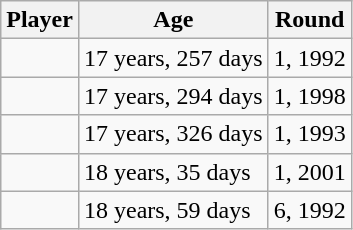<table class="wikitable sortable">
<tr>
<th>Player</th>
<th>Age</th>
<th>Round</th>
</tr>
<tr>
<td></td>
<td>17 years, 257 days</td>
<td>1, 1992</td>
</tr>
<tr>
<td></td>
<td>17 years, 294 days</td>
<td>1, 1998</td>
</tr>
<tr>
<td></td>
<td>17 years, 326 days</td>
<td>1, 1993</td>
</tr>
<tr>
<td></td>
<td>18 years, 35 days</td>
<td>1, 2001</td>
</tr>
<tr>
<td></td>
<td>18 years, 59 days</td>
<td>6, 1992</td>
</tr>
</table>
